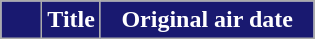<table class=wikitable style="background:#FFFFFF">
<tr style="color:#FFFFFF">
<th style="background:#191970; width:20px"></th>
<th style="background:#191970">Title</th>
<th style="background:#191970; width:135px">Original air date<br>














</th>
</tr>
</table>
